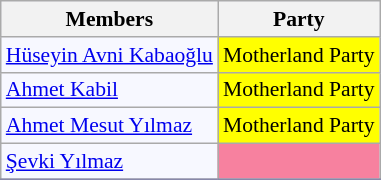<table class=wikitable style="border:1px solid #8888aa; background-color:#f7f8ff; padding:0px; font-size:90%;">
<tr>
<th>Members</th>
<th>Party</th>
</tr>
<tr>
<td><a href='#'>Hüseyin Avni Kabaoğlu</a></td>
<td style="background: #ffff00">Motherland Party</td>
</tr>
<tr>
<td><a href='#'>Ahmet Kabil</a></td>
<td style="background: #ffff00">Motherland Party</td>
</tr>
<tr>
<td><a href='#'>Ahmet Mesut Yılmaz</a></td>
<td style="background: #ffff00">Motherland Party</td>
</tr>
<tr>
<td><a href='#'>Şevki Yılmaz</a></td>
<td style="background: #F7819F"></td>
</tr>
<tr>
</tr>
</table>
